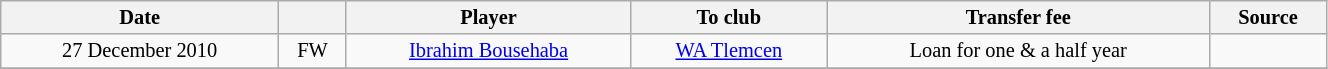<table class="wikitable sortable" style="width:70%; text-align:center; font-size:85%; text-align:centre;">
<tr>
<th><strong>Date</strong></th>
<th><strong></strong></th>
<th><strong>Player</strong></th>
<th><strong>To club</strong></th>
<th><strong>Transfer fee</strong></th>
<th><strong>Source</strong></th>
</tr>
<tr>
<td>27 December 2010</td>
<td>FW</td>
<td> <a href='#'>Ibrahim Bousehaba</a></td>
<td><a href='#'>WA Tlemcen</a></td>
<td>Loan for one & a half year</td>
<td></td>
</tr>
<tr>
</tr>
</table>
